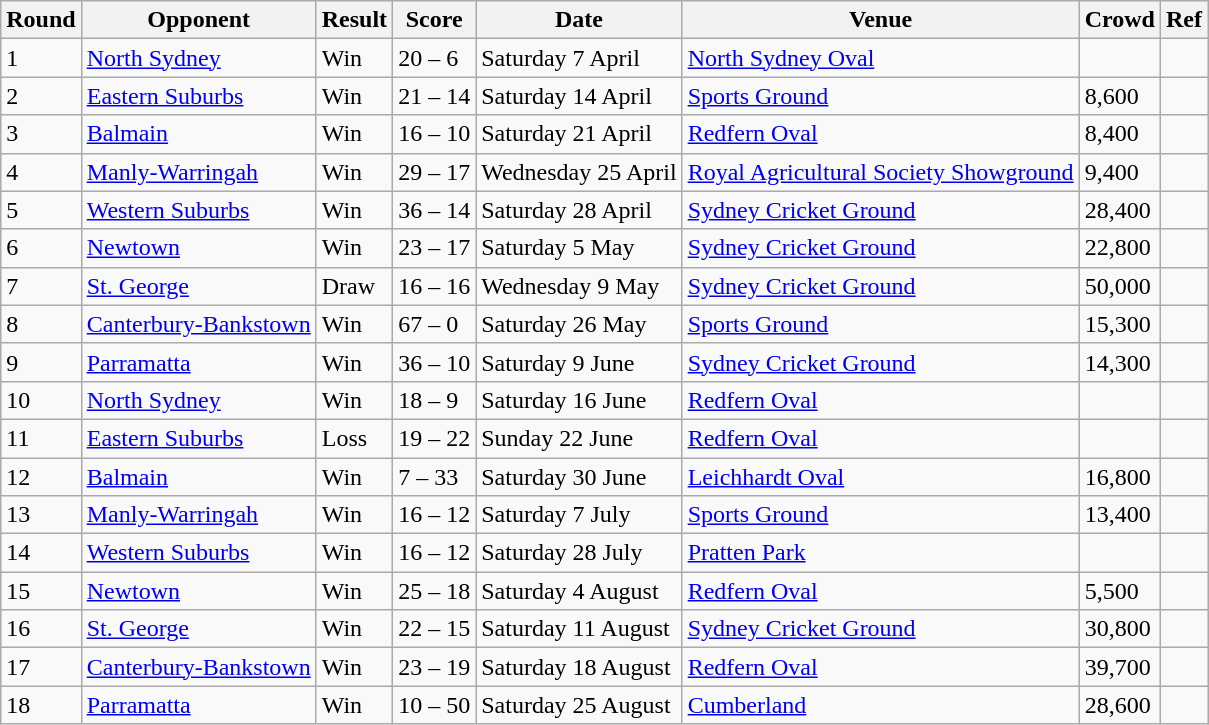<table class="wikitable" style="text-align:left;">
<tr>
<th>Round</th>
<th>Opponent</th>
<th>Result</th>
<th>Score</th>
<th>Date</th>
<th>Venue</th>
<th>Crowd</th>
<th>Ref</th>
</tr>
<tr>
<td>1</td>
<td> <a href='#'>North Sydney</a></td>
<td>Win</td>
<td>20 – 6</td>
<td>Saturday 7 April</td>
<td><a href='#'>North Sydney Oval</a></td>
<td></td>
<td></td>
</tr>
<tr>
<td>2</td>
<td> <a href='#'>Eastern Suburbs</a></td>
<td>Win</td>
<td>21 – 14</td>
<td>Saturday 14 April</td>
<td><a href='#'>Sports Ground</a></td>
<td>8,600</td>
<td></td>
</tr>
<tr>
<td>3</td>
<td> <a href='#'>Balmain</a></td>
<td>Win</td>
<td>16 – 10</td>
<td>Saturday 21 April</td>
<td><a href='#'>Redfern Oval</a></td>
<td>8,400</td>
<td></td>
</tr>
<tr>
<td>4</td>
<td> <a href='#'>Manly-Warringah</a></td>
<td>Win</td>
<td>29 – 17</td>
<td>Wednesday 25 April</td>
<td><a href='#'>Royal Agricultural Society Showground</a></td>
<td>9,400</td>
<td></td>
</tr>
<tr>
<td>5</td>
<td> <a href='#'>Western Suburbs</a></td>
<td>Win</td>
<td>36 – 14</td>
<td>Saturday 28 April</td>
<td><a href='#'>Sydney Cricket Ground</a></td>
<td>28,400</td>
<td></td>
</tr>
<tr>
<td>6</td>
<td> <a href='#'>Newtown</a></td>
<td>Win</td>
<td>23 – 17</td>
<td>Saturday 5 May</td>
<td><a href='#'>Sydney Cricket Ground</a></td>
<td>22,800</td>
<td></td>
</tr>
<tr>
<td>7</td>
<td> <a href='#'>St. George</a></td>
<td>Draw</td>
<td>16 – 16</td>
<td>Wednesday 9 May</td>
<td><a href='#'>Sydney Cricket Ground</a></td>
<td>50,000</td>
<td></td>
</tr>
<tr>
<td>8</td>
<td> <a href='#'>Canterbury-Bankstown</a></td>
<td>Win</td>
<td>67 – 0</td>
<td>Saturday 26 May</td>
<td><a href='#'>Sports Ground</a></td>
<td>15,300</td>
<td></td>
</tr>
<tr>
<td>9</td>
<td> <a href='#'>Parramatta</a></td>
<td>Win</td>
<td>36 – 10</td>
<td>Saturday 9 June</td>
<td><a href='#'>Sydney Cricket Ground</a></td>
<td>14,300</td>
<td></td>
</tr>
<tr>
<td>10</td>
<td> <a href='#'>North Sydney</a></td>
<td>Win</td>
<td>18 – 9</td>
<td>Saturday 16 June</td>
<td><a href='#'>Redfern Oval</a></td>
<td></td>
<td></td>
</tr>
<tr>
<td>11</td>
<td> <a href='#'>Eastern Suburbs</a></td>
<td>Loss</td>
<td>19 – 22</td>
<td>Sunday 22 June</td>
<td><a href='#'>Redfern Oval</a></td>
<td></td>
<td></td>
</tr>
<tr>
<td>12</td>
<td> <a href='#'>Balmain</a></td>
<td>Win</td>
<td>7 – 33</td>
<td>Saturday 30 June</td>
<td><a href='#'>Leichhardt Oval</a></td>
<td>16,800</td>
<td></td>
</tr>
<tr>
<td>13</td>
<td> <a href='#'>Manly-Warringah</a></td>
<td>Win</td>
<td>16 – 12</td>
<td>Saturday 7 July</td>
<td><a href='#'>Sports Ground</a></td>
<td>13,400</td>
<td></td>
</tr>
<tr>
<td>14</td>
<td> <a href='#'>Western Suburbs</a></td>
<td>Win</td>
<td>16 – 12</td>
<td>Saturday 28 July</td>
<td><a href='#'>Pratten Park</a></td>
<td></td>
<td></td>
</tr>
<tr>
<td>15</td>
<td> <a href='#'>Newtown</a></td>
<td>Win</td>
<td>25 – 18</td>
<td>Saturday 4 August</td>
<td><a href='#'>Redfern Oval</a></td>
<td>5,500</td>
<td></td>
</tr>
<tr>
<td>16</td>
<td> <a href='#'>St. George</a></td>
<td>Win</td>
<td>22 – 15</td>
<td>Saturday 11 August</td>
<td><a href='#'>Sydney Cricket Ground</a></td>
<td>30,800</td>
<td></td>
</tr>
<tr>
<td>17</td>
<td> <a href='#'>Canterbury-Bankstown</a></td>
<td>Win</td>
<td>23 – 19</td>
<td>Saturday 18 August</td>
<td><a href='#'>Redfern Oval</a></td>
<td>39,700</td>
<td></td>
</tr>
<tr>
<td>18</td>
<td> <a href='#'>Parramatta</a></td>
<td>Win</td>
<td>10 – 50</td>
<td>Saturday 25 August</td>
<td><a href='#'>Cumberland</a></td>
<td>28,600</td>
<td></td>
</tr>
</table>
